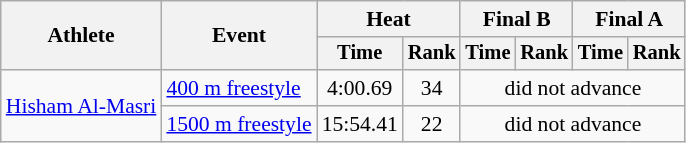<table class=wikitable style="font-size:90%">
<tr>
<th rowspan="2">Athlete</th>
<th rowspan="2">Event</th>
<th colspan="2">Heat</th>
<th colspan="2">Final B</th>
<th colspan="2">Final A</th>
</tr>
<tr style="font-size:95%">
<th>Time</th>
<th>Rank</th>
<th>Time</th>
<th>Rank</th>
<th>Time</th>
<th>Rank</th>
</tr>
<tr align=center>
<td align=left rowspan=2><a href='#'>Hisham Al-Masri</a></td>
<td align=left><a href='#'>400 m freestyle</a></td>
<td>4:00.69</td>
<td>34</td>
<td colspan=4>did not advance</td>
</tr>
<tr align=center>
<td align=left><a href='#'>1500 m freestyle</a></td>
<td>15:54.41</td>
<td>22</td>
<td colspan=4>did not advance</td>
</tr>
</table>
